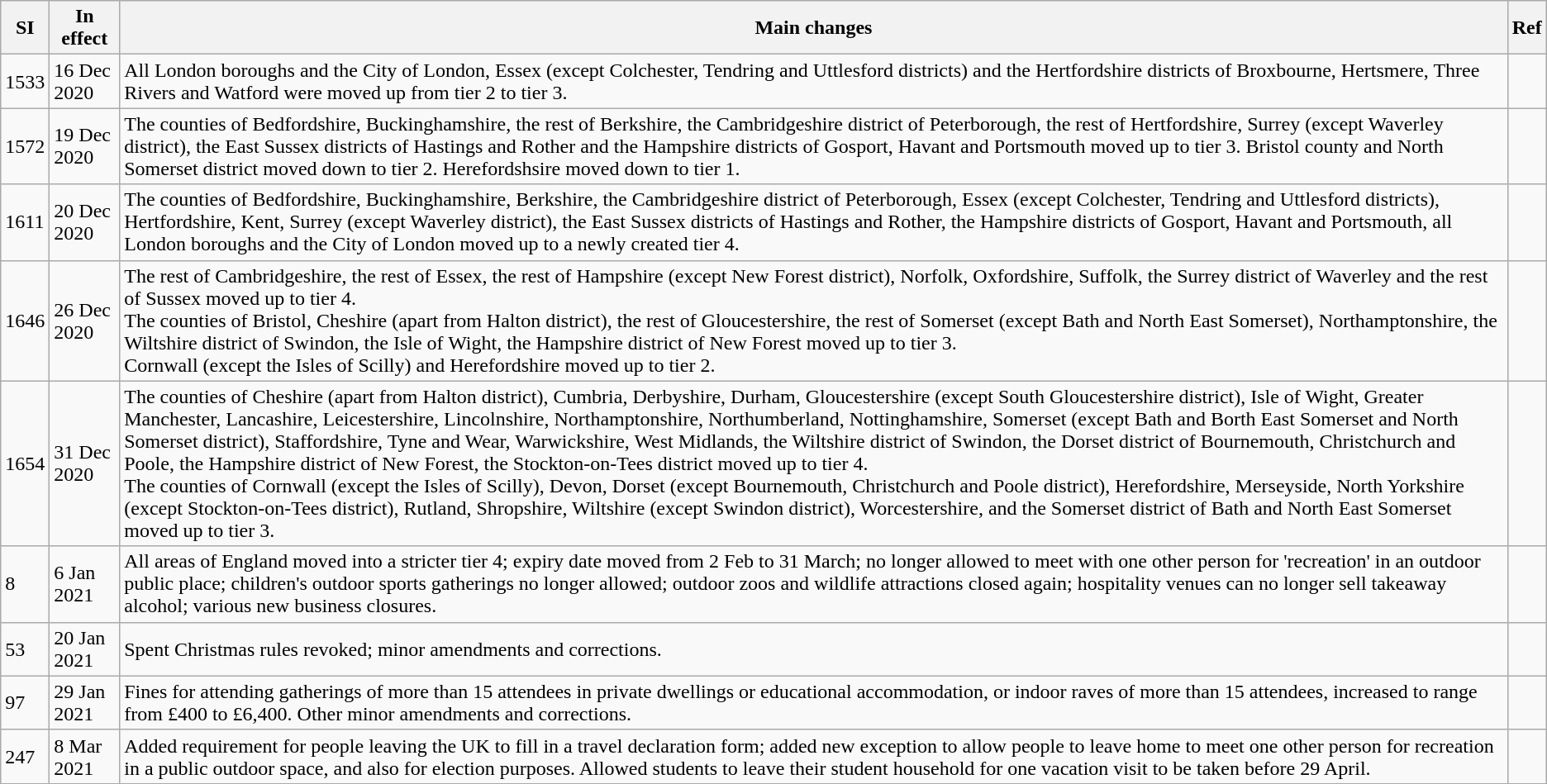<table class="wikitable">
<tr>
<th>SI</th>
<th>In effect</th>
<th>Main changes</th>
<th>Ref</th>
</tr>
<tr>
<td>1533</td>
<td>16 Dec 2020</td>
<td>All London boroughs and the City of London, Essex (except Colchester, Tendring and Uttlesford districts) and the Hertfordshire districts of Broxbourne, Hertsmere, Three Rivers and Watford were moved up from tier 2 to tier 3.</td>
<td></td>
</tr>
<tr>
<td>1572</td>
<td>19 Dec 2020</td>
<td>The counties of Bedfordshire, Buckinghamshire, the rest of Berkshire, the Cambridgeshire district of Peterborough, the rest of Hertfordshire, Surrey (except Waverley district), the East Sussex districts of Hastings and Rother and the Hampshire districts of Gosport, Havant and Portsmouth moved up to tier 3. Bristol county and North Somerset district moved down to tier 2. Herefordshsire moved down to tier 1.</td>
<td></td>
</tr>
<tr>
<td>1611</td>
<td>20 Dec 2020</td>
<td>The counties of Bedfordshire, Buckinghamshire, Berkshire, the Cambridgeshire district of Peterborough, Essex (except Colchester, Tendring and Uttlesford districts), Hertfordshire, Kent, Surrey (except Waverley district), the East Sussex districts of Hastings and Rother, the Hampshire districts of Gosport, Havant and Portsmouth, all London boroughs and the City of London moved up to a newly created tier 4.</td>
<td></td>
</tr>
<tr>
<td>1646</td>
<td>26 Dec 2020</td>
<td>The rest of Cambridgeshire, the rest of Essex, the rest of Hampshire (except New Forest district), Norfolk, Oxfordshire, Suffolk, the Surrey district of Waverley and the rest of Sussex moved up to tier 4.<br>The counties of Bristol, Cheshire (apart from Halton district), the rest of Gloucestershire, the rest of Somerset (except Bath and North East Somerset), Northamptonshire, the Wiltshire district of Swindon, the Isle of Wight, the Hampshire district of New Forest moved up to tier 3.<br>Cornwall (except the Isles of Scilly) and Herefordshire moved up to tier 2.</td>
<td></td>
</tr>
<tr>
<td>1654</td>
<td>31 Dec 2020</td>
<td>The counties of Cheshire (apart from Halton district), Cumbria, Derbyshire, Durham, Gloucestershire (except South Gloucestershire district), Isle of Wight, Greater Manchester, Lancashire, Leicestershire, Lincolnshire, Northamptonshire, Northumberland, Nottinghamshire, Somerset (except Bath and Borth East Somerset and North Somerset district), Staffordshire, Tyne and Wear, Warwickshire, West Midlands, the Wiltshire district of Swindon, the Dorset district of Bournemouth, Christchurch and Poole, the Hampshire district of New Forest, the Stockton-on-Tees district moved up to tier 4.<br>The counties of Cornwall (except the Isles of Scilly), Devon, Dorset (except Bournemouth, Christchurch and Poole district), Herefordshire, Merseyside, North Yorkshire (except Stockton-on-Tees district), Rutland, Shropshire, Wiltshire (except Swindon district), Worcestershire, and the Somerset district of Bath and North East Somerset moved up to tier 3.</td>
<td></td>
</tr>
<tr>
<td>8</td>
<td>6 Jan 2021</td>
<td>All areas of England moved into a stricter tier 4; expiry date moved from 2 Feb to 31 March; no longer allowed to meet with one other person for 'recreation' in an outdoor public place; children's outdoor sports gatherings no longer allowed; outdoor zoos and wildlife attractions closed again; hospitality venues can no longer sell takeaway alcohol; various new business closures.</td>
<td></td>
</tr>
<tr>
<td>53</td>
<td>20 Jan 2021</td>
<td>Spent Christmas rules revoked; minor amendments and corrections.</td>
<td></td>
</tr>
<tr>
<td>97</td>
<td>29 Jan 2021</td>
<td>Fines for attending gatherings of more than 15 attendees in private dwellings or educational accommodation, or indoor raves of more than 15 attendees, increased to range from £400 to £6,400. Other minor amendments and corrections.</td>
<td></td>
</tr>
<tr>
<td>247</td>
<td>8 Mar 2021</td>
<td>Added requirement for people leaving the UK to fill in a travel declaration form; added new exception to allow people to leave home to meet one other person for recreation in a public outdoor space, and also for election purposes. Allowed students to leave their student household for one vacation visit to be taken before 29 April.</td>
<td></td>
</tr>
</table>
